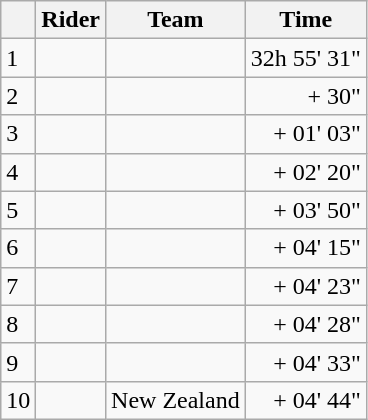<table class="wikitable">
<tr>
<th></th>
<th>Rider</th>
<th>Team</th>
<th>Time</th>
</tr>
<tr>
<td>1</td>
<td> </td>
<td></td>
<td align="right">32h 55' 31"</td>
</tr>
<tr>
<td>2</td>
<td></td>
<td></td>
<td align="right">+ 30"</td>
</tr>
<tr>
<td>3</td>
<td></td>
<td></td>
<td align="right">+ 01' 03"</td>
</tr>
<tr>
<td>4</td>
<td></td>
<td></td>
<td align="right">+ 02' 20"</td>
</tr>
<tr>
<td>5</td>
<td></td>
<td></td>
<td align="right">+ 03' 50"</td>
</tr>
<tr>
<td>6</td>
<td></td>
<td></td>
<td align="right">+ 04' 15"</td>
</tr>
<tr>
<td>7</td>
<td></td>
<td></td>
<td align="right">+ 04' 23"</td>
</tr>
<tr>
<td>8</td>
<td></td>
<td></td>
<td align="right">+ 04' 28"</td>
</tr>
<tr>
<td>9</td>
<td></td>
<td></td>
<td align="right">+ 04' 33"</td>
</tr>
<tr>
<td>10</td>
<td></td>
<td>New Zealand</td>
<td align="right">+ 04' 44"</td>
</tr>
</table>
